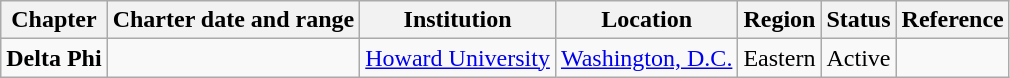<table class="wikitable">
<tr>
<th>Chapter</th>
<th>Charter date and range</th>
<th>Institution</th>
<th>Location</th>
<th>Region</th>
<th>Status</th>
<th>Reference</th>
</tr>
<tr>
<td><strong>Delta Phi</strong></td>
<td></td>
<td><a href='#'>Howard University</a></td>
<td><a href='#'>Washington, D.C.</a></td>
<td>Eastern</td>
<td>Active</td>
<td></td>
</tr>
</table>
